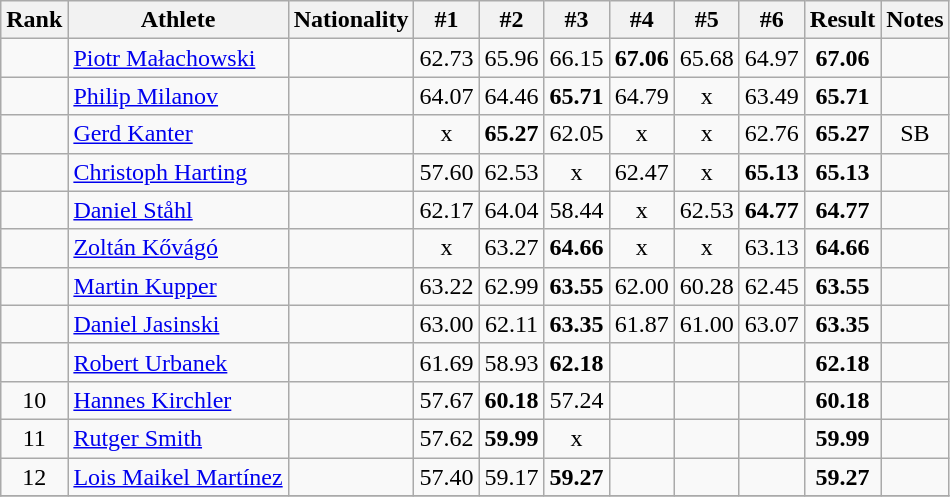<table class="wikitable sortable" style="text-align:center">
<tr>
<th>Rank</th>
<th>Athlete</th>
<th>Nationality</th>
<th>#1</th>
<th>#2</th>
<th>#3</th>
<th>#4</th>
<th>#5</th>
<th>#6</th>
<th>Result</th>
<th>Notes</th>
</tr>
<tr>
<td></td>
<td align="left"><a href='#'>Piotr Małachowski</a></td>
<td align=left></td>
<td>62.73</td>
<td>65.96</td>
<td>66.15</td>
<td><strong>67.06</strong></td>
<td>65.68</td>
<td>64.97</td>
<td><strong>67.06</strong></td>
<td></td>
</tr>
<tr>
<td></td>
<td align="left"><a href='#'>Philip Milanov</a></td>
<td align=left></td>
<td>64.07</td>
<td>64.46</td>
<td><strong>65.71</strong></td>
<td>64.79</td>
<td>x</td>
<td>63.49</td>
<td><strong>65.71</strong></td>
<td></td>
</tr>
<tr>
<td></td>
<td align="left"><a href='#'>Gerd Kanter</a></td>
<td align=left></td>
<td>x</td>
<td><strong>65.27</strong></td>
<td>62.05</td>
<td>x</td>
<td>x</td>
<td>62.76</td>
<td><strong>65.27</strong></td>
<td>SB</td>
</tr>
<tr>
<td></td>
<td align="left"><a href='#'>Christoph Harting</a></td>
<td align=left></td>
<td>57.60</td>
<td>62.53</td>
<td>x</td>
<td>62.47</td>
<td>x</td>
<td><strong>65.13</strong></td>
<td><strong>65.13</strong></td>
<td></td>
</tr>
<tr>
<td></td>
<td align="left"><a href='#'>Daniel Ståhl</a></td>
<td align=left></td>
<td>62.17</td>
<td>64.04</td>
<td>58.44</td>
<td>x</td>
<td>62.53</td>
<td><strong>64.77</strong></td>
<td><strong>64.77</strong></td>
<td></td>
</tr>
<tr>
<td></td>
<td align="left"><a href='#'>Zoltán Kővágó</a></td>
<td align=left></td>
<td>x</td>
<td>63.27</td>
<td><strong>64.66</strong></td>
<td>x</td>
<td>x</td>
<td>63.13</td>
<td><strong>64.66</strong></td>
<td></td>
</tr>
<tr>
<td></td>
<td align="left"><a href='#'>Martin Kupper</a></td>
<td align=left></td>
<td>63.22</td>
<td>62.99</td>
<td><strong>63.55</strong></td>
<td>62.00</td>
<td>60.28</td>
<td>62.45</td>
<td><strong>63.55</strong></td>
<td></td>
</tr>
<tr>
<td></td>
<td align="left"><a href='#'>Daniel Jasinski</a></td>
<td align=left></td>
<td>63.00</td>
<td>62.11</td>
<td><strong>63.35</strong></td>
<td>61.87</td>
<td>61.00</td>
<td>63.07</td>
<td><strong>63.35</strong></td>
<td></td>
</tr>
<tr>
<td></td>
<td align="left"><a href='#'>Robert Urbanek</a></td>
<td align=left></td>
<td>61.69</td>
<td>58.93</td>
<td><strong>62.18</strong></td>
<td></td>
<td></td>
<td></td>
<td><strong>62.18</strong></td>
<td></td>
</tr>
<tr>
<td>10</td>
<td align="left"><a href='#'>Hannes Kirchler</a></td>
<td align=left></td>
<td>57.67</td>
<td><strong>60.18</strong></td>
<td>57.24</td>
<td></td>
<td></td>
<td></td>
<td><strong>60.18</strong></td>
<td></td>
</tr>
<tr>
<td>11</td>
<td align="left"><a href='#'>Rutger Smith</a></td>
<td align=left></td>
<td>57.62</td>
<td><strong>59.99</strong></td>
<td>x</td>
<td></td>
<td></td>
<td></td>
<td><strong>59.99</strong></td>
<td></td>
</tr>
<tr>
<td>12</td>
<td align="left"><a href='#'>Lois Maikel Martínez</a></td>
<td align=left></td>
<td>57.40</td>
<td>59.17</td>
<td><strong>59.27</strong></td>
<td></td>
<td></td>
<td></td>
<td><strong>59.27</strong></td>
<td></td>
</tr>
<tr>
</tr>
</table>
